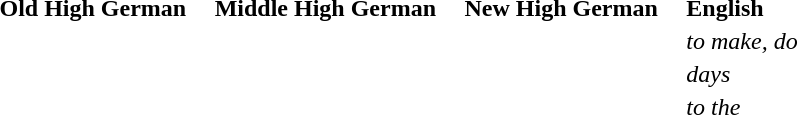<table style="margin-left: 1em">
<tr>
<th style="text-align: left; padding-right: 1em">Old High German</th>
<th style="text-align: left; padding-right: 1em">Middle High German</th>
<th style="text-align: left; padding-right: 1em">New High German</th>
<th style="text-align: left; padding-right: 1em">English</th>
</tr>
<tr>
<td></td>
<td></td>
<td></td>
<td><em>to make, do</em></td>
</tr>
<tr>
<td></td>
<td></td>
<td></td>
<td><em>days</em></td>
</tr>
<tr>
<td></td>
<td></td>
<td></td>
<td><em>to the</em></td>
</tr>
</table>
